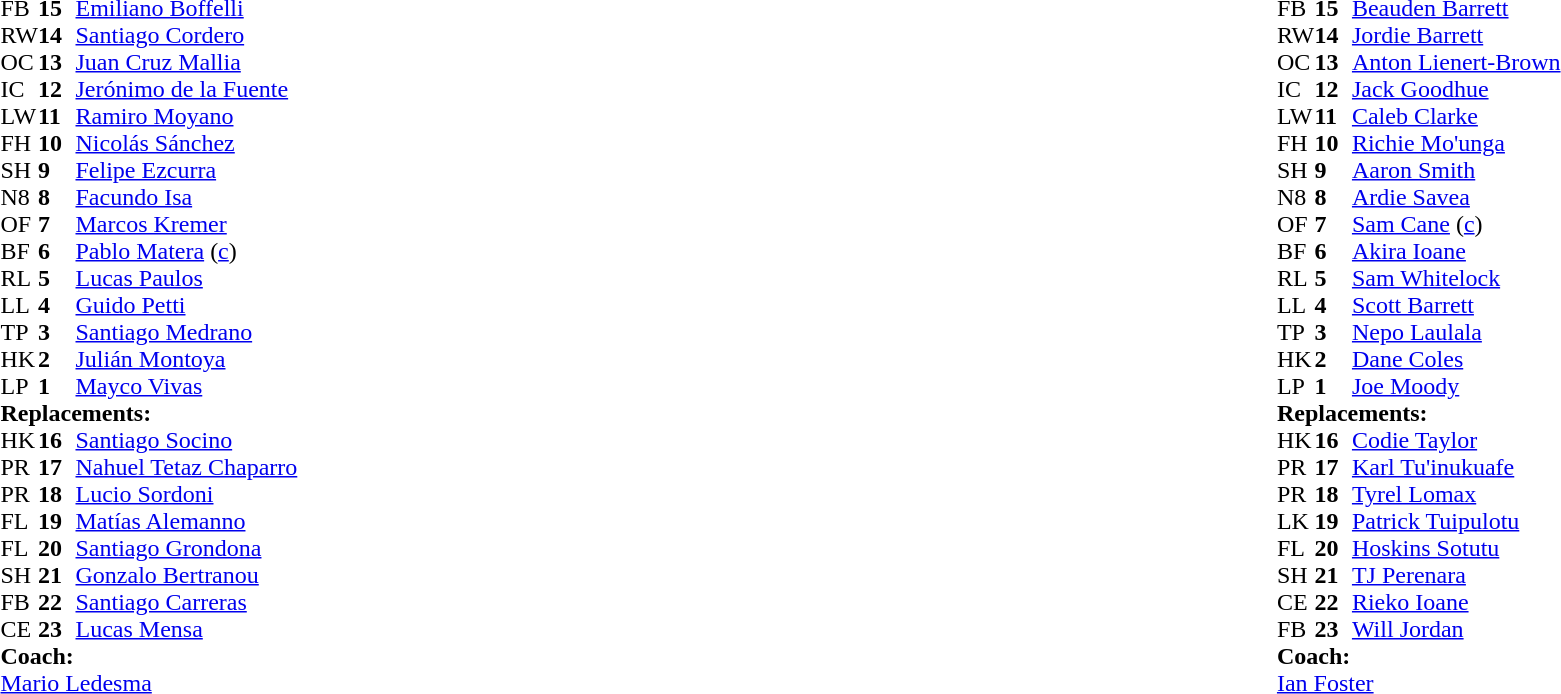<table style="width:100%">
<tr>
<td style="vertical-align:top; width:50%"><br><table cellspacing="0" cellpadding="0">
<tr>
<th width="25"></th>
<th width="25"></th>
</tr>
<tr>
<td>FB</td>
<td><strong>15</strong></td>
<td><a href='#'>Emiliano Boffelli</a></td>
</tr>
<tr>
<td>RW</td>
<td><strong>14</strong></td>
<td><a href='#'>Santiago Cordero</a></td>
</tr>
<tr>
<td>OC</td>
<td><strong>13</strong></td>
<td><a href='#'>Juan Cruz Mallia</a></td>
</tr>
<tr>
<td>IC</td>
<td><strong>12</strong></td>
<td><a href='#'>Jerónimo de la Fuente</a></td>
<td></td>
<td></td>
</tr>
<tr>
<td>LW</td>
<td><strong>11</strong></td>
<td><a href='#'>Ramiro Moyano</a></td>
</tr>
<tr>
<td>FH</td>
<td><strong>10</strong></td>
<td><a href='#'>Nicolás Sánchez</a></td>
<td></td>
<td></td>
</tr>
<tr>
<td>SH</td>
<td><strong>9</strong></td>
<td><a href='#'>Felipe Ezcurra</a></td>
<td></td>
<td></td>
</tr>
<tr>
<td>N8</td>
<td><strong>8</strong></td>
<td><a href='#'>Facundo Isa</a></td>
</tr>
<tr>
<td>OF</td>
<td><strong>7</strong></td>
<td><a href='#'>Marcos Kremer</a></td>
<td></td>
<td></td>
</tr>
<tr>
<td>BF</td>
<td><strong>6</strong></td>
<td><a href='#'>Pablo Matera</a> (<a href='#'>c</a>)</td>
</tr>
<tr>
<td>RL</td>
<td><strong>5</strong></td>
<td><a href='#'>Lucas Paulos</a></td>
<td></td>
<td></td>
</tr>
<tr>
<td>LL</td>
<td><strong>4</strong></td>
<td><a href='#'>Guido Petti</a></td>
</tr>
<tr>
<td>TP</td>
<td><strong>3</strong></td>
<td><a href='#'>Santiago Medrano</a></td>
<td></td>
<td></td>
<td></td>
</tr>
<tr>
<td>HK</td>
<td><strong>2</strong></td>
<td><a href='#'>Julián Montoya</a></td>
<td></td>
<td></td>
</tr>
<tr>
<td>LP</td>
<td><strong>1</strong></td>
<td><a href='#'>Mayco Vivas</a></td>
<td></td>
<td></td>
</tr>
<tr>
<td colspan="3"><strong>Replacements:</strong></td>
</tr>
<tr>
<td>HK</td>
<td><strong>16</strong></td>
<td><a href='#'>Santiago Socino</a></td>
<td></td>
<td></td>
</tr>
<tr>
<td>PR</td>
<td><strong>17</strong></td>
<td><a href='#'>Nahuel Tetaz Chaparro</a></td>
<td></td>
<td></td>
</tr>
<tr>
<td>PR</td>
<td><strong>18</strong></td>
<td><a href='#'>Lucio Sordoni</a></td>
<td></td>
<td></td>
<td></td>
</tr>
<tr>
<td>FL</td>
<td><strong>19</strong></td>
<td><a href='#'>Matías Alemanno</a></td>
<td></td>
<td></td>
</tr>
<tr>
<td>FL</td>
<td><strong>20</strong></td>
<td><a href='#'>Santiago Grondona</a></td>
<td></td>
<td></td>
</tr>
<tr>
<td>SH</td>
<td><strong>21</strong></td>
<td><a href='#'>Gonzalo Bertranou</a></td>
<td></td>
<td></td>
</tr>
<tr>
<td>FB</td>
<td><strong>22</strong></td>
<td><a href='#'>Santiago Carreras</a></td>
<td></td>
<td></td>
</tr>
<tr>
<td>CE</td>
<td><strong>23</strong></td>
<td><a href='#'>Lucas Mensa</a></td>
<td></td>
<td></td>
</tr>
<tr>
<td colspan="3"><strong>Coach:</strong></td>
</tr>
<tr>
<td colspan="4"> <a href='#'>Mario Ledesma</a></td>
</tr>
</table>
</td>
<td style="vertical-align:top"></td>
<td style="vertical-align:top;width:50%"><br><table cellspacing="0" cellpadding="0" style="margin:auto">
<tr>
<th width="25"></th>
<th width="25"></th>
</tr>
<tr>
<td>FB</td>
<td><strong>15</strong></td>
<td><a href='#'>Beauden Barrett</a></td>
</tr>
<tr>
<td>RW</td>
<td><strong>14</strong></td>
<td><a href='#'>Jordie Barrett</a></td>
</tr>
<tr>
<td>OC</td>
<td><strong>13</strong></td>
<td><a href='#'>Anton Lienert-Brown</a></td>
<td></td>
<td></td>
</tr>
<tr>
<td>IC</td>
<td><strong>12</strong></td>
<td><a href='#'>Jack Goodhue</a></td>
</tr>
<tr>
<td>LW</td>
<td><strong>11</strong></td>
<td><a href='#'>Caleb Clarke</a></td>
<td></td>
<td></td>
</tr>
<tr>
<td>FH</td>
<td><strong>10</strong></td>
<td><a href='#'>Richie Mo'unga</a></td>
</tr>
<tr>
<td>SH</td>
<td><strong>9</strong></td>
<td><a href='#'>Aaron Smith</a></td>
<td></td>
<td></td>
</tr>
<tr>
<td>N8</td>
<td><strong>8</strong></td>
<td><a href='#'>Ardie Savea</a></td>
</tr>
<tr>
<td>OF</td>
<td><strong>7</strong></td>
<td><a href='#'>Sam Cane</a> (<a href='#'>c</a>)</td>
</tr>
<tr>
<td>BF</td>
<td><strong>6</strong></td>
<td><a href='#'>Akira Ioane</a></td>
<td></td>
<td></td>
</tr>
<tr>
<td>RL</td>
<td><strong>5</strong></td>
<td><a href='#'>Sam Whitelock</a></td>
<td></td>
<td></td>
</tr>
<tr>
<td>LL</td>
<td><strong>4</strong></td>
<td><a href='#'>Scott Barrett</a></td>
</tr>
<tr>
<td>TP</td>
<td><strong>3</strong></td>
<td><a href='#'>Nepo Laulala</a></td>
<td></td>
<td></td>
</tr>
<tr>
<td>HK</td>
<td><strong>2</strong></td>
<td><a href='#'>Dane Coles</a></td>
<td></td>
<td></td>
</tr>
<tr>
<td>LP</td>
<td><strong>1</strong></td>
<td><a href='#'>Joe Moody</a></td>
<td></td>
<td></td>
</tr>
<tr>
<td colspan="3"><strong>Replacements:</strong></td>
</tr>
<tr>
<td>HK</td>
<td><strong>16</strong></td>
<td><a href='#'>Codie Taylor</a></td>
<td></td>
<td></td>
</tr>
<tr>
<td>PR</td>
<td><strong>17</strong></td>
<td><a href='#'>Karl Tu'inukuafe</a></td>
<td></td>
<td></td>
</tr>
<tr>
<td>PR</td>
<td><strong>18</strong></td>
<td><a href='#'>Tyrel Lomax</a></td>
<td></td>
<td></td>
</tr>
<tr>
<td>LK</td>
<td><strong>19</strong></td>
<td><a href='#'>Patrick Tuipulotu</a></td>
<td></td>
<td></td>
</tr>
<tr>
<td>FL</td>
<td><strong>20</strong></td>
<td><a href='#'>Hoskins Sotutu</a></td>
<td></td>
<td></td>
</tr>
<tr>
<td>SH</td>
<td><strong>21</strong></td>
<td><a href='#'>TJ Perenara</a></td>
<td></td>
<td></td>
</tr>
<tr>
<td>CE</td>
<td><strong>22</strong></td>
<td><a href='#'>Rieko Ioane</a></td>
<td></td>
<td></td>
</tr>
<tr>
<td>FB</td>
<td><strong>23</strong></td>
<td><a href='#'>Will Jordan</a></td>
<td></td>
<td></td>
</tr>
<tr>
<td colspan="3"><strong>Coach:</strong></td>
</tr>
<tr>
<td colspan="4"> <a href='#'>Ian Foster</a></td>
</tr>
</table>
</td>
</tr>
</table>
